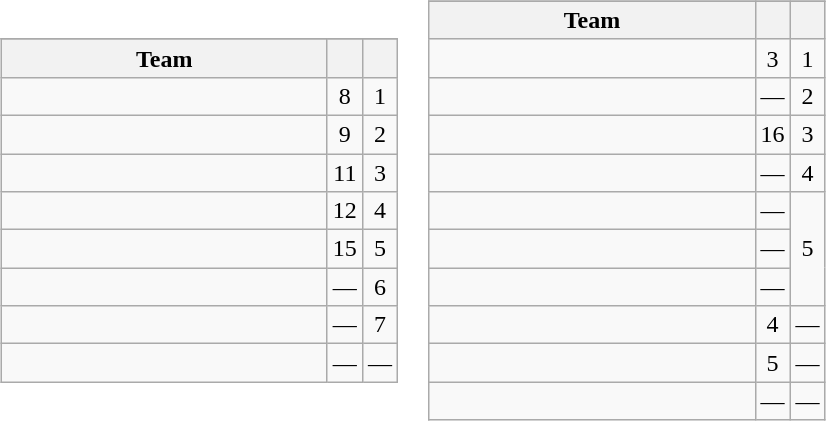<table>
<tr>
<td><br><table class="wikitable">
<tr>
</tr>
<tr>
<th width=210>Team</th>
<th></th>
<th></th>
</tr>
<tr>
<td></td>
<td align=center>8</td>
<td align=center>1</td>
</tr>
<tr>
<td></td>
<td align=center>9</td>
<td align=center>2</td>
</tr>
<tr>
<td></td>
<td align=center>11</td>
<td align=center>3</td>
</tr>
<tr>
<td></td>
<td align=center>12</td>
<td align=center>4</td>
</tr>
<tr>
<td></td>
<td align=center>15</td>
<td align=center>5</td>
</tr>
<tr>
<td></td>
<td align=center>—</td>
<td align=center>6</td>
</tr>
<tr>
<td></td>
<td align=center>—</td>
<td align=center>7</td>
</tr>
<tr>
<td></td>
<td align=center>—</td>
<td align=center>—</td>
</tr>
</table>
</td>
<td><br><table class="wikitable">
<tr>
</tr>
<tr>
<th width=210>Team</th>
<th></th>
<th></th>
</tr>
<tr>
<td></td>
<td align=center>3</td>
<td align=center>1</td>
</tr>
<tr>
<td></td>
<td align=center>—</td>
<td align=center>2</td>
</tr>
<tr>
<td></td>
<td align=center>16</td>
<td align=center>3</td>
</tr>
<tr>
<td></td>
<td align=center>—</td>
<td align=center>4</td>
</tr>
<tr>
<td></td>
<td align=center>—</td>
<td rowspan=3 align=center>5</td>
</tr>
<tr>
<td></td>
<td align=center>—</td>
</tr>
<tr>
<td></td>
<td align=center>—</td>
</tr>
<tr>
<td></td>
<td align=center>4</td>
<td align=center>—</td>
</tr>
<tr>
<td></td>
<td align=center>5</td>
<td align=center>—</td>
</tr>
<tr>
<td></td>
<td align=center>—</td>
<td align=center>—</td>
</tr>
</table>
</td>
</tr>
</table>
